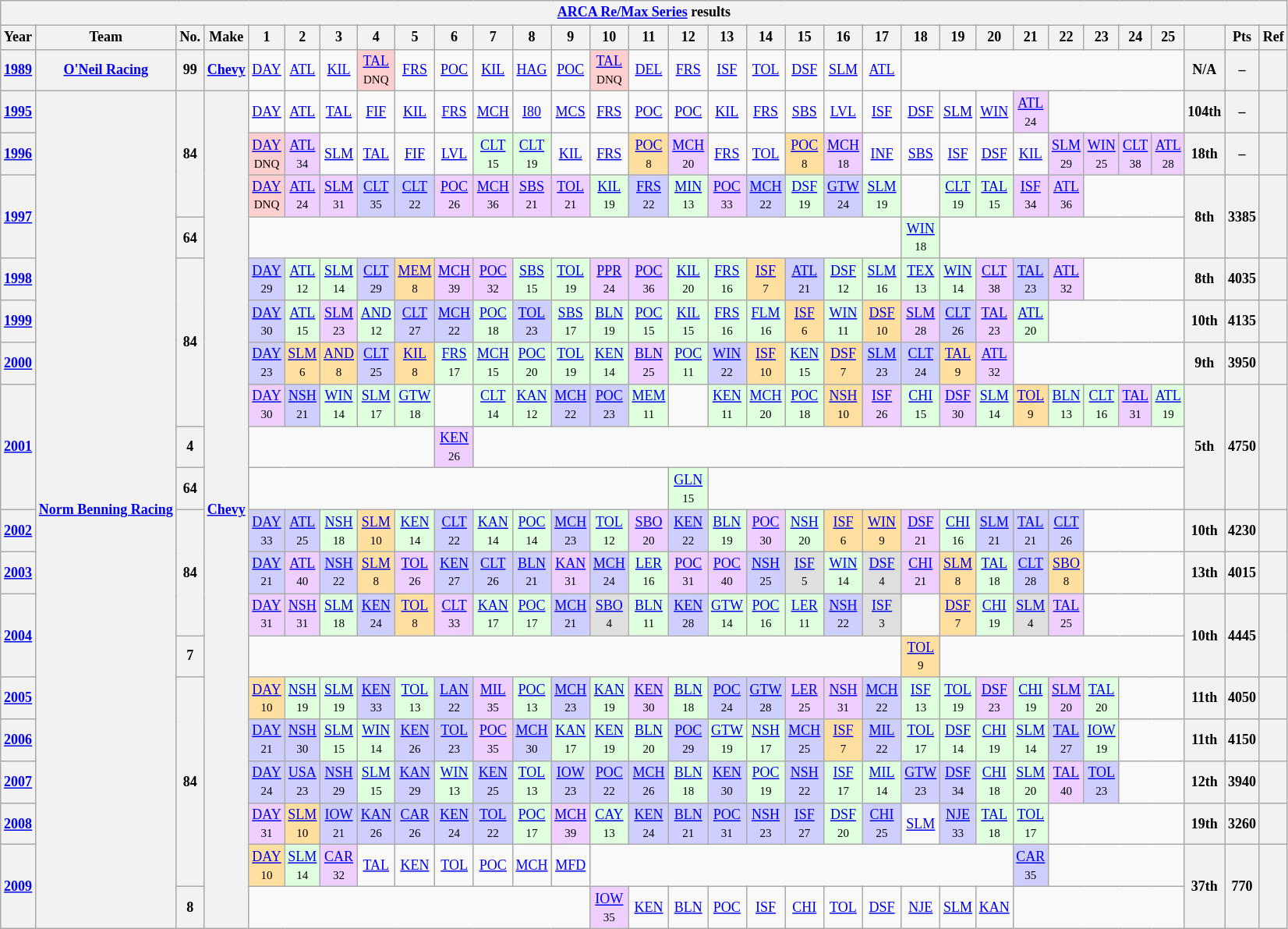<table class="wikitable" style="text-align:center; font-size:75%">
<tr>
<th colspan=45><a href='#'>ARCA Re/Max Series</a> results</th>
</tr>
<tr>
<th>Year</th>
<th>Team</th>
<th>No.</th>
<th>Make</th>
<th>1</th>
<th>2</th>
<th>3</th>
<th>4</th>
<th>5</th>
<th>6</th>
<th>7</th>
<th>8</th>
<th>9</th>
<th>10</th>
<th>11</th>
<th>12</th>
<th>13</th>
<th>14</th>
<th>15</th>
<th>16</th>
<th>17</th>
<th>18</th>
<th>19</th>
<th>20</th>
<th>21</th>
<th>22</th>
<th>23</th>
<th>24</th>
<th>25</th>
<th></th>
<th>Pts</th>
<th>Ref</th>
</tr>
<tr>
<th><a href='#'>1989</a></th>
<th><a href='#'>O'Neil Racing</a></th>
<th>99</th>
<th><a href='#'>Chevy</a></th>
<td><a href='#'>DAY</a></td>
<td><a href='#'>ATL</a></td>
<td><a href='#'>KIL</a></td>
<td style="background:#FFCFCF;"><a href='#'>TAL</a><br><small>DNQ</small></td>
<td><a href='#'>FRS</a></td>
<td><a href='#'>POC</a></td>
<td><a href='#'>KIL</a></td>
<td><a href='#'>HAG</a></td>
<td><a href='#'>POC</a></td>
<td style="background:#FFCFCF;"><a href='#'>TAL</a><br><small>DNQ</small></td>
<td><a href='#'>DEL</a></td>
<td><a href='#'>FRS</a></td>
<td><a href='#'>ISF</a></td>
<td><a href='#'>TOL</a></td>
<td><a href='#'>DSF</a></td>
<td><a href='#'>SLM</a></td>
<td><a href='#'>ATL</a></td>
<td colspan=8></td>
<th>N/A</th>
<th>–</th>
<th></th>
</tr>
<tr>
<th><a href='#'>1995</a></th>
<th rowspan=20 nowrap><a href='#'>Norm Benning Racing</a></th>
<th rowspan=3>84</th>
<th rowspan=20><a href='#'>Chevy</a></th>
<td><a href='#'>DAY</a></td>
<td><a href='#'>ATL</a></td>
<td><a href='#'>TAL</a></td>
<td><a href='#'>FIF</a></td>
<td><a href='#'>KIL</a></td>
<td><a href='#'>FRS</a></td>
<td><a href='#'>MCH</a></td>
<td><a href='#'>I80</a></td>
<td><a href='#'>MCS</a></td>
<td><a href='#'>FRS</a></td>
<td><a href='#'>POC</a></td>
<td><a href='#'>POC</a></td>
<td><a href='#'>KIL</a></td>
<td><a href='#'>FRS</a></td>
<td><a href='#'>SBS</a></td>
<td><a href='#'>LVL</a></td>
<td><a href='#'>ISF</a></td>
<td><a href='#'>DSF</a></td>
<td><a href='#'>SLM</a></td>
<td><a href='#'>WIN</a></td>
<td style="background:#EFCFFF;"><a href='#'>ATL</a><br><small>24</small></td>
<td colspan=4></td>
<th>104th</th>
<th>–</th>
<th></th>
</tr>
<tr>
<th><a href='#'>1996</a></th>
<td style="background:#FFCFCF;"><a href='#'>DAY</a><br><small>DNQ</small></td>
<td style="background:#EFCFFF;"><a href='#'>ATL</a><br><small>34</small></td>
<td><a href='#'>SLM</a></td>
<td><a href='#'>TAL</a></td>
<td><a href='#'>FIF</a></td>
<td><a href='#'>LVL</a></td>
<td style="background:#DFFFDF;"><a href='#'>CLT</a><br><small>15</small></td>
<td style="background:#DFFFDF;"><a href='#'>CLT</a><br><small>19</small></td>
<td><a href='#'>KIL</a></td>
<td><a href='#'>FRS</a></td>
<td style="background:#FFDF9F;"><a href='#'>POC</a><br><small>8</small></td>
<td style="background:#EFCFFF;"><a href='#'>MCH</a><br><small>20</small></td>
<td><a href='#'>FRS</a></td>
<td><a href='#'>TOL</a></td>
<td style="background:#FFDF9F;"><a href='#'>POC</a><br><small>8</small></td>
<td style="background:#EFCFFF;"><a href='#'>MCH</a><br><small>18</small></td>
<td><a href='#'>INF</a></td>
<td><a href='#'>SBS</a></td>
<td><a href='#'>ISF</a></td>
<td><a href='#'>DSF</a></td>
<td><a href='#'>KIL</a></td>
<td style="background:#EFCFFF;"><a href='#'>SLM</a><br><small>29</small></td>
<td style="background:#EFCFFF;"><a href='#'>WIN</a><br><small>25</small></td>
<td style="background:#EFCFFF;"><a href='#'>CLT</a><br><small>38</small></td>
<td style="background:#EFCFFF;"><a href='#'>ATL</a><br><small>28</small></td>
<th>18th</th>
<th>–</th>
<th></th>
</tr>
<tr>
<th rowspan=2><a href='#'>1997</a></th>
<td style="background:#FFCFCF;"><a href='#'>DAY</a><br><small>DNQ</small></td>
<td style="background:#EFCFFF;"><a href='#'>ATL</a><br><small>24</small></td>
<td style="background:#EFCFFF;"><a href='#'>SLM</a><br><small>31</small></td>
<td style="background:#CFCFFF;"><a href='#'>CLT</a><br><small>35</small></td>
<td style="background:#CFCFFF;"><a href='#'>CLT</a><br><small>22</small></td>
<td style="background:#EFCFFF;"><a href='#'>POC</a><br><small>26</small></td>
<td style="background:#EFCFFF;"><a href='#'>MCH</a><br><small>36</small></td>
<td style="background:#EFCFFF;"><a href='#'>SBS</a><br><small>21</small></td>
<td style="background:#EFCFFF;"><a href='#'>TOL</a><br><small>21</small></td>
<td style="background:#DFFFDF;"><a href='#'>KIL</a><br><small>19</small></td>
<td style="background:#CFCFFF;"><a href='#'>FRS</a><br><small>22</small></td>
<td style="background:#DFFFDF;"><a href='#'>MIN</a><br><small>13</small></td>
<td style="background:#EFCFFF;"><a href='#'>POC</a><br><small>33</small></td>
<td style="background:#CFCFFF;"><a href='#'>MCH</a><br><small>22</small></td>
<td style="background:#DFFFDF;"><a href='#'>DSF</a><br><small>19</small></td>
<td style="background:#CFCFFF;"><a href='#'>GTW</a><br><small>24</small></td>
<td style="background:#DFFFDF;"><a href='#'>SLM</a><br><small>19</small></td>
<td></td>
<td style="background:#DFFFDF;"><a href='#'>CLT</a><br><small>19</small></td>
<td style="background:#DFFFDF;"><a href='#'>TAL</a><br><small>15</small></td>
<td style="background:#EFCFFF;"><a href='#'>ISF</a><br><small>34</small></td>
<td style="background:#EFCFFF;"><a href='#'>ATL</a><br><small>36</small></td>
<td colspan=3></td>
<th rowspan=2>8th</th>
<th rowspan=2>3385</th>
<th rowspan=2></th>
</tr>
<tr>
<th>64</th>
<td colspan=17></td>
<td style="background:#DFFFDF;"><a href='#'>WIN</a><br><small>18</small></td>
<td colspan=7></td>
</tr>
<tr>
<th><a href='#'>1998</a></th>
<th rowspan=4>84</th>
<td style="background:#CFCFFF;"><a href='#'>DAY</a><br><small>29</small></td>
<td style="background:#DFFFDF;"><a href='#'>ATL</a><br><small>12</small></td>
<td style="background:#DFFFDF;"><a href='#'>SLM</a><br><small>14</small></td>
<td style="background:#CFCFFF;"><a href='#'>CLT</a><br><small>29</small></td>
<td style="background:#FFDF9F;"><a href='#'>MEM</a><br><small>8</small></td>
<td style="background:#EFCFFF;"><a href='#'>MCH</a><br><small>39</small></td>
<td style="background:#EFCFFF;"><a href='#'>POC</a><br><small>32</small></td>
<td style="background:#DFFFDF;"><a href='#'>SBS</a><br><small>15</small></td>
<td style="background:#DFFFDF;"><a href='#'>TOL</a><br><small>19</small></td>
<td style="background:#EFCFFF;"><a href='#'>PPR</a><br><small>24</small></td>
<td style="background:#EFCFFF;"><a href='#'>POC</a><br><small>36</small></td>
<td style="background:#DFFFDF;"><a href='#'>KIL</a><br><small>20</small></td>
<td style="background:#DFFFDF;"><a href='#'>FRS</a><br><small>16</small></td>
<td style="background:#FFDF9F;"><a href='#'>ISF</a><br><small>7</small></td>
<td style="background:#CFCFFF;"><a href='#'>ATL</a><br><small>21</small></td>
<td style="background:#DFFFDF;"><a href='#'>DSF</a><br><small>12</small></td>
<td style="background:#DFFFDF;"><a href='#'>SLM</a><br><small>16</small></td>
<td style="background:#DFFFDF;"><a href='#'>TEX</a><br><small>13</small></td>
<td style="background:#DFFFDF;"><a href='#'>WIN</a><br><small>14</small></td>
<td style="background:#EFCFFF;"><a href='#'>CLT</a><br><small>38</small></td>
<td style="background:#CFCFFF;"><a href='#'>TAL</a><br><small>23</small></td>
<td style="background:#EFCFFF;"><a href='#'>ATL</a><br><small>32</small></td>
<td colspan=3></td>
<th>8th</th>
<th>4035</th>
<th></th>
</tr>
<tr>
<th><a href='#'>1999</a></th>
<td style="background:#CFCFFF;"><a href='#'>DAY</a><br><small>30</small></td>
<td style="background:#DFFFDF;"><a href='#'>ATL</a><br><small>15</small></td>
<td style="background:#EFCFFF;"><a href='#'>SLM</a><br><small>23</small></td>
<td style="background:#DFFFDF;"><a href='#'>AND</a><br><small>12</small></td>
<td style="background:#CFCFFF;"><a href='#'>CLT</a><br><small>27</small></td>
<td style="background:#CFCFFF;"><a href='#'>MCH</a><br><small>22</small></td>
<td style="background:#DFFFDF;"><a href='#'>POC</a><br><small>18</small></td>
<td style="background:#CFCFFF;"><a href='#'>TOL</a><br><small>23</small></td>
<td style="background:#DFFFDF;"><a href='#'>SBS</a><br><small>17</small></td>
<td style="background:#DFFFDF;"><a href='#'>BLN</a><br><small>19</small></td>
<td style="background:#DFFFDF;"><a href='#'>POC</a><br><small>15</small></td>
<td style="background:#DFFFDF;"><a href='#'>KIL</a><br><small>15</small></td>
<td style="background:#DFFFDF;"><a href='#'>FRS</a><br><small>16</small></td>
<td style="background:#DFFFDF;"><a href='#'>FLM</a><br><small>16</small></td>
<td style="background:#FFDF9F;"><a href='#'>ISF</a><br><small>6</small></td>
<td style="background:#DFFFDF;"><a href='#'>WIN</a><br><small>11</small></td>
<td style="background:#FFDF9F;"><a href='#'>DSF</a><br><small>10</small></td>
<td style="background:#EFCFFF;"><a href='#'>SLM</a><br><small>28</small></td>
<td style="background:#CFCFFF;"><a href='#'>CLT</a><br><small>26</small></td>
<td style="background:#EFCFFF;"><a href='#'>TAL</a><br><small>23</small></td>
<td style="background:#DFFFDF;"><a href='#'>ATL</a><br><small>20</small></td>
<td colspan=4></td>
<th>10th</th>
<th>4135</th>
<th></th>
</tr>
<tr>
<th><a href='#'>2000</a></th>
<td style="background:#CFCFFF;"><a href='#'>DAY</a><br><small>23</small></td>
<td style="background:#FFDF9F;"><a href='#'>SLM</a><br><small>6</small></td>
<td style="background:#FFDF9F;"><a href='#'>AND</a><br><small>8</small></td>
<td style="background:#CFCFFF;"><a href='#'>CLT</a><br><small>25</small></td>
<td style="background:#FFDF9F;"><a href='#'>KIL</a><br><small>8</small></td>
<td style="background:#DFFFDF;"><a href='#'>FRS</a><br><small>17</small></td>
<td style="background:#DFFFDF;"><a href='#'>MCH</a><br><small>15</small></td>
<td style="background:#DFFFDF;"><a href='#'>POC</a><br><small>20</small></td>
<td style="background:#DFFFDF;"><a href='#'>TOL</a><br><small>19</small></td>
<td style="background:#DFFFDF;"><a href='#'>KEN</a><br><small>14</small></td>
<td style="background:#EFCFFF;"><a href='#'>BLN</a><br><small>25</small></td>
<td style="background:#DFFFDF;"><a href='#'>POC</a><br><small>11</small></td>
<td style="background:#CFCFFF;"><a href='#'>WIN</a><br><small>22</small></td>
<td style="background:#FFDF9F;"><a href='#'>ISF</a><br><small>10</small></td>
<td style="background:#DFFFDF;"><a href='#'>KEN</a><br><small>15</small></td>
<td style="background:#FFDF9F;"><a href='#'>DSF</a><br><small>7</small></td>
<td style="background:#CFCFFF;"><a href='#'>SLM</a><br><small>23</small></td>
<td style="background:#CFCFFF;"><a href='#'>CLT</a><br><small>24</small></td>
<td style="background:#FFDF9F;"><a href='#'>TAL</a><br><small>9</small></td>
<td style="background:#EFCFFF;"><a href='#'>ATL</a><br><small>32</small></td>
<td colspan=5></td>
<th>9th</th>
<th>3950</th>
<th></th>
</tr>
<tr>
<th rowspan=3><a href='#'>2001</a></th>
<td style="background:#EFCFFF;"><a href='#'>DAY</a><br><small>30</small></td>
<td style="background:#CFCFFF;"><a href='#'>NSH</a><br><small>21</small></td>
<td style="background:#DFFFDF;"><a href='#'>WIN</a><br><small>14</small></td>
<td style="background:#DFFFDF;"><a href='#'>SLM</a><br><small>17</small></td>
<td style="background:#DFFFDF;"><a href='#'>GTW</a><br><small>18</small></td>
<td></td>
<td style="background:#DFFFDF;"><a href='#'>CLT</a><br><small>14</small></td>
<td style="background:#DFFFDF;"><a href='#'>KAN</a><br><small>12</small></td>
<td style="background:#CFCFFF;"><a href='#'>MCH</a><br><small>22</small></td>
<td style="background:#CFCFFF;"><a href='#'>POC</a><br><small>23</small></td>
<td style="background:#DFFFDF;"><a href='#'>MEM</a><br><small>11</small></td>
<td></td>
<td style="background:#DFFFDF;"><a href='#'>KEN</a><br><small>11</small></td>
<td style="background:#DFFFDF;"><a href='#'>MCH</a><br><small>20</small></td>
<td style="background:#DFFFDF;"><a href='#'>POC</a><br><small>18</small></td>
<td style="background:#FFDF9F;"><a href='#'>NSH</a><br><small>10</small></td>
<td style="background:#EFCFFF;"><a href='#'>ISF</a><br><small>26</small></td>
<td style="background:#DFFFDF;"><a href='#'>CHI</a><br><small>15</small></td>
<td style="background:#EFCFFF;"><a href='#'>DSF</a><br><small>30</small></td>
<td style="background:#DFFFDF;"><a href='#'>SLM</a><br><small>14</small></td>
<td style="background:#FFDF9F;"><a href='#'>TOL</a><br><small>9</small></td>
<td style="background:#DFFFDF;"><a href='#'>BLN</a><br><small>13</small></td>
<td style="background:#DFFFDF;"><a href='#'>CLT</a><br><small>16</small></td>
<td style="background:#EFCFFF;"><a href='#'>TAL</a><br><small>31</small></td>
<td style="background:#DFFFDF;"><a href='#'>ATL</a><br><small>19</small></td>
<th rowspan=3>5th</th>
<th rowspan=3>4750</th>
<th rowspan=3></th>
</tr>
<tr>
<th>4</th>
<td colspan=5></td>
<td style="background:#EFCFFF;"><a href='#'>KEN</a><br><small>26</small></td>
<td colspan=19></td>
</tr>
<tr>
<th>64</th>
<td colspan=11></td>
<td style="background:#DFFFDF;"><a href='#'>GLN</a><br><small>15</small></td>
<td colspan=13></td>
</tr>
<tr>
<th><a href='#'>2002</a></th>
<th rowspan=3>84</th>
<td style="background:#CFCFFF;"><a href='#'>DAY</a><br><small>33</small></td>
<td style="background:#CFCFFF;"><a href='#'>ATL</a><br><small>25</small></td>
<td style="background:#DFFFDF;"><a href='#'>NSH</a><br><small>18</small></td>
<td style="background:#FFDF9F;"><a href='#'>SLM</a><br><small>10</small></td>
<td style="background:#DFFFDF;"><a href='#'>KEN</a><br><small>14</small></td>
<td style="background:#CFCFFF;"><a href='#'>CLT</a><br><small>22</small></td>
<td style="background:#DFFFDF;"><a href='#'>KAN</a><br><small>14</small></td>
<td style="background:#DFFFDF;"><a href='#'>POC</a><br><small>14</small></td>
<td style="background:#CFCFFF;"><a href='#'>MCH</a><br><small>23</small></td>
<td style="background:#DFFFDF;"><a href='#'>TOL</a><br><small>12</small></td>
<td style="background:#EFCFFF;"><a href='#'>SBO</a><br><small>20</small></td>
<td style="background:#CFCFFF;"><a href='#'>KEN</a><br><small>22</small></td>
<td style="background:#DFFFDF;"><a href='#'>BLN</a><br><small>19</small></td>
<td style="background:#EFCFFF;"><a href='#'>POC</a><br><small>30</small></td>
<td style="background:#DFFFDF;"><a href='#'>NSH</a><br><small>20</small></td>
<td style="background:#FFDF9F;"><a href='#'>ISF</a><br><small>6</small></td>
<td style="background:#FFDF9F;"><a href='#'>WIN</a><br><small>9</small></td>
<td style="background:#EFCFFF;"><a href='#'>DSF</a><br><small>21</small></td>
<td style="background:#DFFFDF;"><a href='#'>CHI</a><br><small>16</small></td>
<td style="background:#CFCFFF;"><a href='#'>SLM</a><br><small>21</small></td>
<td style="background:#CFCFFF;"><a href='#'>TAL</a><br><small>21</small></td>
<td style="background:#CFCFFF;"><a href='#'>CLT</a><br><small>26</small></td>
<td colspan=3></td>
<th>10th</th>
<th>4230</th>
<th></th>
</tr>
<tr>
<th><a href='#'>2003</a></th>
<td style="background:#CFCFFF;"><a href='#'>DAY</a><br><small>21</small></td>
<td style="background:#EFCFFF;"><a href='#'>ATL</a><br><small>40</small></td>
<td style="background:#CFCFFF;"><a href='#'>NSH</a><br><small>22</small></td>
<td style="background:#FFDF9F;"><a href='#'>SLM</a><br><small>8</small></td>
<td style="background:#EFCFFF;"><a href='#'>TOL</a><br><small>26</small></td>
<td style="background:#CFCFFF;"><a href='#'>KEN</a><br><small>27</small></td>
<td style="background:#CFCFFF;"><a href='#'>CLT</a><br><small>26</small></td>
<td style="background:#CFCFFF;"><a href='#'>BLN</a><br><small>21</small></td>
<td style="background:#EFCFFF;"><a href='#'>KAN</a><br><small>31</small></td>
<td style="background:#CFCFFF;"><a href='#'>MCH</a><br><small>24</small></td>
<td style="background:#DFFFDF;"><a href='#'>LER</a><br><small>16</small></td>
<td style="background:#EFCFFF;"><a href='#'>POC</a><br><small>31</small></td>
<td style="background:#EFCFFF;"><a href='#'>POC</a><br><small>40</small></td>
<td style="background:#CFCFFF;"><a href='#'>NSH</a><br><small>25</small></td>
<td style="background:#DFDFDF;"><a href='#'>ISF</a><br><small>5</small></td>
<td style="background:#DFFFDF;"><a href='#'>WIN</a><br><small>14</small></td>
<td style="background:#DFDFDF;"><a href='#'>DSF</a><br><small>4</small></td>
<td style="background:#EFCFFF;"><a href='#'>CHI</a><br><small>21</small></td>
<td style="background:#FFDF9F;"><a href='#'>SLM</a><br><small>8</small></td>
<td style="background:#DFFFDF;"><a href='#'>TAL</a><br><small>18</small></td>
<td style="background:#CFCFFF;"><a href='#'>CLT</a><br><small>28</small></td>
<td style="background:#FFDF9F;"><a href='#'>SBO</a><br><small>8</small></td>
<td colspan=3></td>
<th>13th</th>
<th>4015</th>
<th></th>
</tr>
<tr>
<th rowspan=2><a href='#'>2004</a></th>
<td style="background:#EFCFFF;"><a href='#'>DAY</a><br><small>31</small></td>
<td style="background:#EFCFFF;"><a href='#'>NSH</a><br><small>31</small></td>
<td style="background:#DFFFDF;"><a href='#'>SLM</a><br><small>18</small></td>
<td style="background:#CFCFFF;"><a href='#'>KEN</a><br><small>24</small></td>
<td style="background:#FFDF9F;"><a href='#'>TOL</a><br><small>8</small></td>
<td style="background:#EFCFFF;"><a href='#'>CLT</a><br><small>33</small></td>
<td style="background:#DFFFDF;"><a href='#'>KAN</a><br><small>17</small></td>
<td style="background:#DFFFDF;"><a href='#'>POC</a><br><small>17</small></td>
<td style="background:#CFCFFF;"><a href='#'>MCH</a><br><small>21</small></td>
<td style="background:#DFDFDF;"><a href='#'>SBO</a><br><small>4</small></td>
<td style="background:#DFFFDF;"><a href='#'>BLN</a><br><small>11</small></td>
<td style="background:#CFCFFF;"><a href='#'>KEN</a><br><small>28</small></td>
<td style="background:#DFFFDF;"><a href='#'>GTW</a><br><small>14</small></td>
<td style="background:#DFFFDF;"><a href='#'>POC</a><br><small>16</small></td>
<td style="background:#DFFFDF;"><a href='#'>LER</a><br><small>11</small></td>
<td style="background:#CFCFFF;"><a href='#'>NSH</a><br><small>22</small></td>
<td style="background:#DFDFDF;"><a href='#'>ISF</a><br><small>3</small></td>
<td></td>
<td style="background:#FFDF9F;"><a href='#'>DSF</a><br><small>7</small></td>
<td style="background:#DFFFDF;"><a href='#'>CHI</a><br><small>19</small></td>
<td style="background:#DFDFDF;"><a href='#'>SLM</a><br><small>4</small></td>
<td style="background:#EFCFFF;"><a href='#'>TAL</a><br><small>25</small></td>
<td colspan=3></td>
<th rowspan=2>10th</th>
<th rowspan=2>4445</th>
<th rowspan=2></th>
</tr>
<tr>
<th>7</th>
<td colspan=17></td>
<td style="background:#FFDF9F;"><a href='#'>TOL</a><br><small>9</small></td>
<td colspan=7></td>
</tr>
<tr>
<th><a href='#'>2005</a></th>
<th rowspan=5>84</th>
<td style="background:#FFDF9F;"><a href='#'>DAY</a><br><small>10</small></td>
<td style="background:#DFFFDF;"><a href='#'>NSH</a><br><small>19</small></td>
<td style="background:#DFFFDF;"><a href='#'>SLM</a><br><small>19</small></td>
<td style="background:#CFCFFF;"><a href='#'>KEN</a><br><small>33</small></td>
<td style="background:#DFFFDF;"><a href='#'>TOL</a><br><small>13</small></td>
<td style="background:#CFCFFF;"><a href='#'>LAN</a><br><small>22</small></td>
<td style="background:#EFCFFF;"><a href='#'>MIL</a><br><small>35</small></td>
<td style="background:#DFFFDF;"><a href='#'>POC</a><br><small>13</small></td>
<td style="background:#CFCFFF;"><a href='#'>MCH</a><br><small>23</small></td>
<td style="background:#DFFFDF;"><a href='#'>KAN</a><br><small>19</small></td>
<td style="background:#EFCFFF;"><a href='#'>KEN</a><br><small>30</small></td>
<td style="background:#DFFFDF;"><a href='#'>BLN</a><br><small>18</small></td>
<td style="background:#CFCFFF;"><a href='#'>POC</a><br><small>24</small></td>
<td style="background:#CFCFFF;"><a href='#'>GTW</a><br><small>28</small></td>
<td style="background:#EFCFFF;"><a href='#'>LER</a><br><small>25</small></td>
<td style="background:#EFCFFF;"><a href='#'>NSH</a><br><small>31</small></td>
<td style="background:#CFCFFF;"><a href='#'>MCH</a><br><small>22</small></td>
<td style="background:#DFFFDF;"><a href='#'>ISF</a><br><small>13</small></td>
<td style="background:#DFFFDF;"><a href='#'>TOL</a><br><small>19</small></td>
<td style="background:#EFCFFF;"><a href='#'>DSF</a><br><small>23</small></td>
<td style="background:#DFFFDF;"><a href='#'>CHI</a><br><small>19</small></td>
<td style="background:#EFCFFF;"><a href='#'>SLM</a><br><small>20</small></td>
<td style="background:#DFFFDF;"><a href='#'>TAL</a><br><small>20</small></td>
<td colspan=2></td>
<th>11th</th>
<th>4050</th>
<th></th>
</tr>
<tr>
<th><a href='#'>2006</a></th>
<td style="background:#CFCFFF;"><a href='#'>DAY</a><br><small>21</small></td>
<td style="background:#CFCFFF;"><a href='#'>NSH</a><br><small>30</small></td>
<td style="background:#DFFFDF;"><a href='#'>SLM</a><br><small>15</small></td>
<td style="background:#DFFFDF;"><a href='#'>WIN</a><br><small>14</small></td>
<td style="background:#CFCFFF;"><a href='#'>KEN</a><br><small>26</small></td>
<td style="background:#CFCFFF;"><a href='#'>TOL</a><br><small>23</small></td>
<td style="background:#EFCFFF;"><a href='#'>POC</a><br><small>35</small></td>
<td style="background:#CFCFFF;"><a href='#'>MCH</a><br><small>30</small></td>
<td style="background:#DFFFDF;"><a href='#'>KAN</a><br><small>17</small></td>
<td style="background:#DFFFDF;"><a href='#'>KEN</a><br><small>19</small></td>
<td style="background:#DFFFDF;"><a href='#'>BLN</a><br><small>20</small></td>
<td style="background:#CFCFFF;"><a href='#'>POC</a><br><small>29</small></td>
<td style="background:#DFFFDF;"><a href='#'>GTW</a><br><small>19</small></td>
<td style="background:#DFFFDF;"><a href='#'>NSH</a><br><small>17</small></td>
<td style="background:#CFCFFF;"><a href='#'>MCH</a><br><small>25</small></td>
<td style="background:#FFDF9F;"><a href='#'>ISF</a><br><small>7</small></td>
<td style="background:#CFCFFF;"><a href='#'>MIL</a><br><small>22</small></td>
<td style="background:#DFFFDF;"><a href='#'>TOL</a><br><small>17</small></td>
<td style="background:#DFFFDF;"><a href='#'>DSF</a><br><small>14</small></td>
<td style="background:#DFFFDF;"><a href='#'>CHI</a><br><small>19</small></td>
<td style="background:#DFFFDF;"><a href='#'>SLM</a><br><small>14</small></td>
<td style="background:#CFCFFF;"><a href='#'>TAL</a><br><small>27</small></td>
<td style="background:#DFFFDF;"><a href='#'>IOW</a><br><small>19</small></td>
<td colspan=2></td>
<th>11th</th>
<th>4150</th>
<th></th>
</tr>
<tr>
<th><a href='#'>2007</a></th>
<td style="background:#CFCFFF;"><a href='#'>DAY</a><br><small>24</small></td>
<td style="background:#CFCFFF;"><a href='#'>USA</a><br><small>23</small></td>
<td style="background:#CFCFFF;"><a href='#'>NSH</a><br><small>29</small></td>
<td style="background:#DFFFDF;"><a href='#'>SLM</a><br><small>15</small></td>
<td style="background:#CFCFFF;"><a href='#'>KAN</a><br><small>29</small></td>
<td style="background:#DFFFDF;"><a href='#'>WIN</a><br><small>13</small></td>
<td style="background:#CFCFFF;"><a href='#'>KEN</a><br><small>25</small></td>
<td style="background:#DFFFDF;"><a href='#'>TOL</a><br><small>13</small></td>
<td style="background:#CFCFFF;"><a href='#'>IOW</a><br><small>23</small></td>
<td style="background:#CFCFFF;"><a href='#'>POC</a><br><small>22</small></td>
<td style="background:#CFCFFF;"><a href='#'>MCH</a><br><small>26</small></td>
<td style="background:#DFFFDF;"><a href='#'>BLN</a><br><small>18</small></td>
<td style="background:#CFCFFF;"><a href='#'>KEN</a><br><small>30</small></td>
<td style="background:#DFFFDF;"><a href='#'>POC</a><br><small>19</small></td>
<td style="background:#CFCFFF;"><a href='#'>NSH</a><br><small>22</small></td>
<td style="background:#DFFFDF;"><a href='#'>ISF</a><br><small>17</small></td>
<td style="background:#DFFFDF;"><a href='#'>MIL</a><br><small>14</small></td>
<td style="background:#CFCFFF;"><a href='#'>GTW</a><br><small>23</small></td>
<td style="background:#CFCFFF;"><a href='#'>DSF</a><br><small>34</small></td>
<td style="background:#DFFFDF;"><a href='#'>CHI</a><br><small>18</small></td>
<td style="background:#DFFFDF;"><a href='#'>SLM</a><br><small>20</small></td>
<td style="background:#EFCFFF;"><a href='#'>TAL</a><br><small>40</small></td>
<td style="background:#CFCFFF;"><a href='#'>TOL</a><br><small>23</small></td>
<td colspan=2></td>
<th>12th</th>
<th>3940</th>
<th></th>
</tr>
<tr>
<th><a href='#'>2008</a></th>
<td style="background:#EFCFFF;"><a href='#'>DAY</a><br><small>31</small></td>
<td style="background:#FFDF9F;"><a href='#'>SLM</a><br><small>10</small></td>
<td style="background:#CFCFFF;"><a href='#'>IOW</a><br><small>21</small></td>
<td style="background:#CFCFFF;"><a href='#'>KAN</a><br><small>26</small></td>
<td style="background:#CFCFFF;"><a href='#'>CAR</a><br><small>26</small></td>
<td style="background:#CFCFFF;"><a href='#'>KEN</a><br><small>24</small></td>
<td style="background:#CFCFFF;"><a href='#'>TOL</a><br><small>22</small></td>
<td style="background:#DFFFDF;"><a href='#'>POC</a><br><small>17</small></td>
<td style="background:#EFCFFF;"><a href='#'>MCH</a><br><small>39</small></td>
<td style="background:#DFFFDF;"><a href='#'>CAY</a><br><small>13</small></td>
<td style="background:#CFCFFF;"><a href='#'>KEN</a><br><small>24</small></td>
<td style="background:#CFCFFF;"><a href='#'>BLN</a><br><small>21</small></td>
<td style="background:#CFCFFF;"><a href='#'>POC</a><br><small>31</small></td>
<td style="background:#CFCFFF;"><a href='#'>NSH</a><br><small>23</small></td>
<td style="background:#CFCFFF;"><a href='#'>ISF</a><br><small>27</small></td>
<td style="background:#DFFFDF;"><a href='#'>DSF</a><br><small>20</small></td>
<td style="background:#CFCFFF;"><a href='#'>CHI</a><br><small>25</small></td>
<td><a href='#'>SLM</a></td>
<td style="background:#CFCFFF;"><a href='#'>NJE</a><br><small>33</small></td>
<td style="background:#DFFFDF;"><a href='#'>TAL</a><br><small>18</small></td>
<td style="background:#DFFFDF;"><a href='#'>TOL</a><br><small>17</small></td>
<td colspan=4></td>
<th>19th</th>
<th>3260</th>
<th></th>
</tr>
<tr>
<th rowspan=2><a href='#'>2009</a></th>
<td style="background:#FFDF9F;"><a href='#'>DAY</a><br><small>10</small></td>
<td style="background:#DFFFDF;"><a href='#'>SLM</a><br><small>14</small></td>
<td style="background:#EFCFFF;"><a href='#'>CAR</a><br><small>32</small></td>
<td><a href='#'>TAL</a></td>
<td><a href='#'>KEN</a></td>
<td><a href='#'>TOL</a></td>
<td><a href='#'>POC</a></td>
<td><a href='#'>MCH</a></td>
<td><a href='#'>MFD</a></td>
<td colspan=11></td>
<td style="background:#CFCFFF;"><a href='#'>CAR</a><br><small>35</small></td>
<td colspan=4></td>
<th rowspan=2>37th</th>
<th rowspan=2>770</th>
<th rowspan=2></th>
</tr>
<tr>
<th>8</th>
<td colspan=9></td>
<td style="background:#EFCFFF;"><a href='#'>IOW</a><br><small>35</small></td>
<td><a href='#'>KEN</a></td>
<td><a href='#'>BLN</a></td>
<td><a href='#'>POC</a></td>
<td><a href='#'>ISF</a></td>
<td><a href='#'>CHI</a></td>
<td><a href='#'>TOL</a></td>
<td><a href='#'>DSF</a></td>
<td><a href='#'>NJE</a></td>
<td><a href='#'>SLM</a></td>
<td><a href='#'>KAN</a></td>
<td colspan=5></td>
</tr>
</table>
